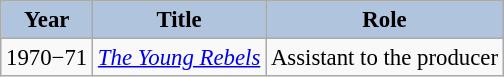<table class="wikitable" style="font-size:95%;">
<tr>
<th style="background:#B0C4DE;">Year</th>
<th style="background:#B0C4DE;">Title</th>
<th style="background:#B0C4DE;">Role</th>
</tr>
<tr>
<td>1970−71</td>
<td><em><a href='#'>The Young Rebels</a></em></td>
<td>Assistant to the producer</td>
</tr>
</table>
